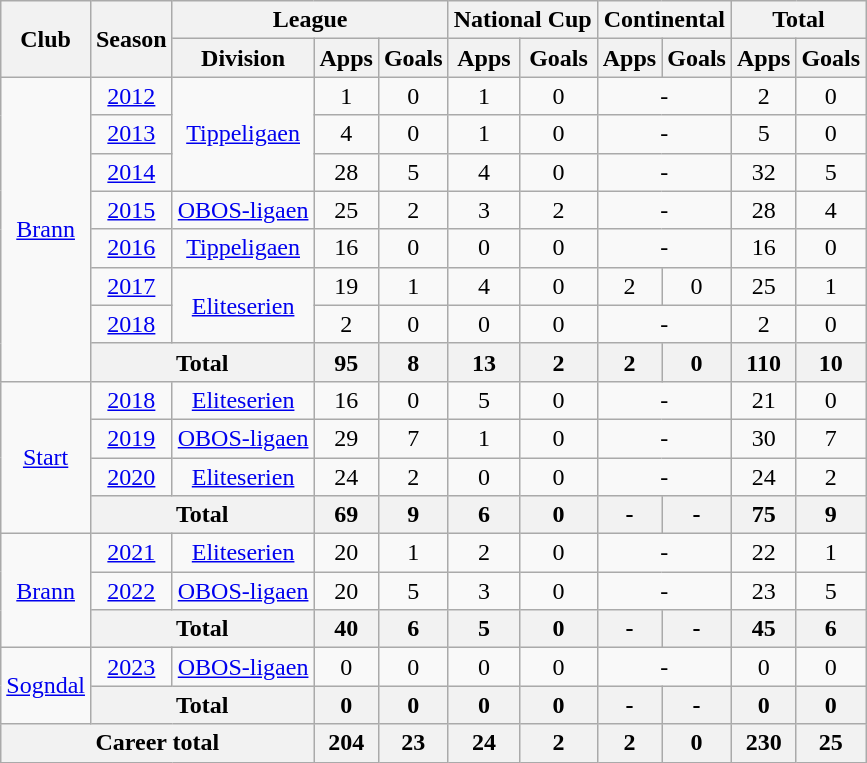<table class="wikitable" style="text-align: center">
<tr>
<th rowspan="2">Club</th>
<th rowspan="2">Season</th>
<th colspan="3">League</th>
<th colspan="2">National Cup</th>
<th colspan="2">Continental</th>
<th colspan="2">Total</th>
</tr>
<tr>
<th>Division</th>
<th>Apps</th>
<th>Goals</th>
<th>Apps</th>
<th>Goals</th>
<th>Apps</th>
<th>Goals</th>
<th>Apps</th>
<th>Goals</th>
</tr>
<tr>
<td rowspan="8"><a href='#'>Brann</a></td>
<td><a href='#'>2012</a></td>
<td rowspan="3"><a href='#'>Tippeligaen</a></td>
<td>1</td>
<td>0</td>
<td>1</td>
<td>0</td>
<td colspan="2">-</td>
<td>2</td>
<td>0</td>
</tr>
<tr>
<td><a href='#'>2013</a></td>
<td>4</td>
<td>0</td>
<td>1</td>
<td>0</td>
<td colspan="2">-</td>
<td>5</td>
<td>0</td>
</tr>
<tr>
<td><a href='#'>2014</a></td>
<td>28</td>
<td>5</td>
<td>4</td>
<td>0</td>
<td colspan="2">-</td>
<td>32</td>
<td>5</td>
</tr>
<tr>
<td><a href='#'>2015</a></td>
<td><a href='#'>OBOS-ligaen</a></td>
<td>25</td>
<td>2</td>
<td>3</td>
<td>2</td>
<td colspan="2">-</td>
<td>28</td>
<td>4</td>
</tr>
<tr>
<td><a href='#'>2016</a></td>
<td><a href='#'>Tippeligaen</a></td>
<td>16</td>
<td>0</td>
<td>0</td>
<td>0</td>
<td colspan="2">-</td>
<td>16</td>
<td>0</td>
</tr>
<tr>
<td><a href='#'>2017</a></td>
<td rowspan="2"><a href='#'>Eliteserien</a></td>
<td>19</td>
<td>1</td>
<td>4</td>
<td>0</td>
<td>2</td>
<td>0</td>
<td>25</td>
<td>1</td>
</tr>
<tr>
<td><a href='#'>2018</a></td>
<td>2</td>
<td>0</td>
<td>0</td>
<td>0</td>
<td colspan="2">-</td>
<td>2</td>
<td>0</td>
</tr>
<tr>
<th colspan="2">Total</th>
<th>95</th>
<th>8</th>
<th>13</th>
<th>2</th>
<th>2</th>
<th>0</th>
<th>110</th>
<th>10</th>
</tr>
<tr>
<td rowspan="4"><a href='#'>Start</a></td>
<td><a href='#'>2018</a></td>
<td rowspan="1"><a href='#'>Eliteserien</a></td>
<td>16</td>
<td>0</td>
<td>5</td>
<td>0</td>
<td colspan="2">-</td>
<td>21</td>
<td>0</td>
</tr>
<tr>
<td><a href='#'>2019</a></td>
<td rowspan="1"><a href='#'>OBOS-ligaen</a></td>
<td>29</td>
<td>7</td>
<td>1</td>
<td>0</td>
<td colspan="2">-</td>
<td>30</td>
<td>7</td>
</tr>
<tr>
<td><a href='#'>2020</a></td>
<td rowspan="1"><a href='#'>Eliteserien</a></td>
<td>24</td>
<td>2</td>
<td>0</td>
<td>0</td>
<td colspan="2">-</td>
<td>24</td>
<td>2</td>
</tr>
<tr>
<th colspan="2">Total</th>
<th>69</th>
<th>9</th>
<th>6</th>
<th>0</th>
<th>-</th>
<th>-</th>
<th>75</th>
<th>9</th>
</tr>
<tr>
<td rowspan="3"><a href='#'>Brann</a></td>
<td><a href='#'>2021</a></td>
<td rowspan="1"><a href='#'>Eliteserien</a></td>
<td>20</td>
<td>1</td>
<td>2</td>
<td>0</td>
<td colspan="2">-</td>
<td>22</td>
<td>1</td>
</tr>
<tr>
<td><a href='#'>2022</a></td>
<td rowspan="1"><a href='#'>OBOS-ligaen</a></td>
<td>20</td>
<td>5</td>
<td>3</td>
<td>0</td>
<td colspan="2">-</td>
<td>23</td>
<td>5</td>
</tr>
<tr>
<th colspan="2">Total</th>
<th>40</th>
<th>6</th>
<th>5</th>
<th>0</th>
<th>-</th>
<th>-</th>
<th>45</th>
<th>6</th>
</tr>
<tr>
<td rowspan="2"><a href='#'>Sogndal</a></td>
<td><a href='#'>2023</a></td>
<td rowspan="1"><a href='#'>OBOS-ligaen</a></td>
<td>0</td>
<td>0</td>
<td>0</td>
<td>0</td>
<td colspan="2">-</td>
<td>0</td>
<td>0</td>
</tr>
<tr>
<th colspan="2">Total</th>
<th>0</th>
<th>0</th>
<th>0</th>
<th>0</th>
<th>-</th>
<th>-</th>
<th>0</th>
<th>0</th>
</tr>
<tr>
<th colspan="3">Career total</th>
<th>204</th>
<th>23</th>
<th>24</th>
<th>2</th>
<th>2</th>
<th>0</th>
<th>230</th>
<th>25</th>
</tr>
</table>
